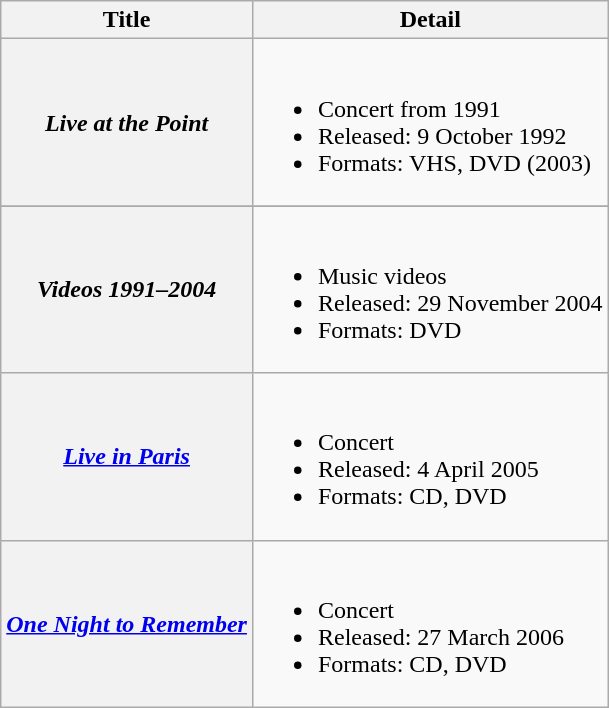<table class="wikitable plainrowheaders">
<tr>
<th>Title</th>
<th>Detail</th>
</tr>
<tr>
<th scope="row"><em>Live at the Point</em></th>
<td><br><ul><li>Concert from 1991</li><li>Released: 9 October 1992</li><li>Formats: VHS, DVD (2003)</li></ul></td>
</tr>
<tr>
</tr>
<tr>
<th scope="row"><em>Videos 1991–2004</em></th>
<td><br><ul><li>Music videos</li><li>Released: 29 November 2004</li><li>Formats: DVD</li></ul></td>
</tr>
<tr>
<th scope="row"><em><a href='#'>Live in Paris</a></em></th>
<td><br><ul><li>Concert</li><li>Released: 4 April 2005</li><li>Formats: CD, DVD</li></ul></td>
</tr>
<tr>
<th scope="row"><em><a href='#'>One Night to Remember</a></em></th>
<td><br><ul><li>Concert</li><li>Released: 27 March 2006</li><li>Formats: CD, DVD</li></ul></td>
</tr>
</table>
